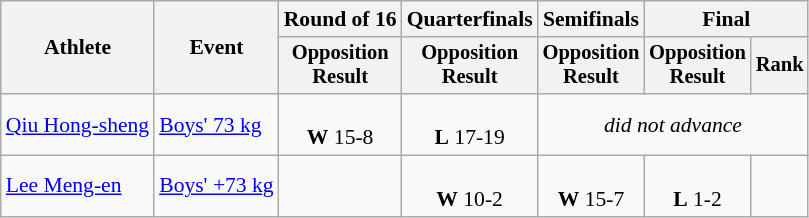<table class="wikitable" style="font-size:90%">
<tr>
<th rowspan="2">Athlete</th>
<th rowspan="2">Event</th>
<th>Round of 16</th>
<th>Quarterfinals</th>
<th>Semifinals</th>
<th colspan=2>Final</th>
</tr>
<tr style="font-size:95%">
<th>Opposition<br>Result</th>
<th>Opposition<br>Result</th>
<th>Opposition<br>Result</th>
<th>Opposition<br>Result</th>
<th>Rank</th>
</tr>
<tr align=center>
<td align=left><a href='#'>Qiu Hong-sheng</a></td>
<td align=left><a href='#'>Boys' 73 kg</a></td>
<td><br> <strong>W</strong> 15-8</td>
<td><br> <strong>L</strong> 17-19</td>
<td Colspan=3><em>did not advance</em></td>
</tr>
<tr align=center>
<td align=left><a href='#'>Lee Meng-en</a></td>
<td align=left><a href='#'>Boys' +73 kg</a></td>
<td></td>
<td><br> <strong>W</strong> 10-2</td>
<td><br> <strong>W</strong> 15-7</td>
<td><br> <strong>L</strong> 1-2</td>
<td></td>
</tr>
</table>
